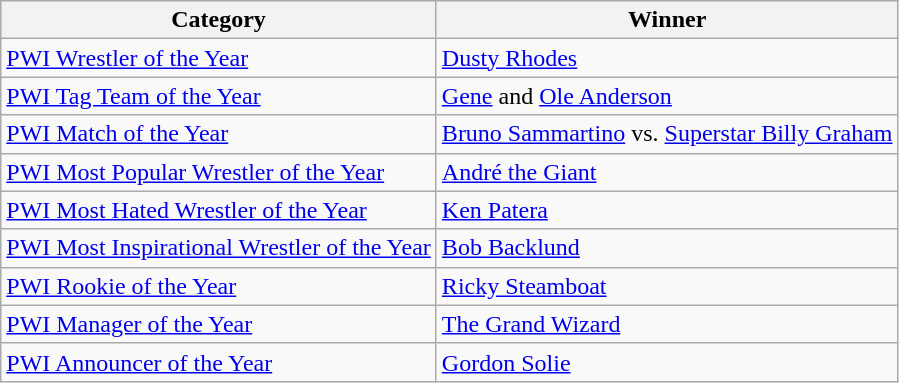<table class="wikitable">
<tr>
<th>Category</th>
<th>Winner</th>
</tr>
<tr>
<td><a href='#'>PWI Wrestler of the Year</a></td>
<td><a href='#'>Dusty Rhodes</a></td>
</tr>
<tr>
<td><a href='#'>PWI Tag Team of the Year</a></td>
<td><a href='#'>Gene</a> and <a href='#'>Ole Anderson</a></td>
</tr>
<tr>
<td><a href='#'>PWI Match of the Year</a></td>
<td><a href='#'>Bruno Sammartino</a> vs. <a href='#'>Superstar Billy Graham</a></td>
</tr>
<tr>
<td><a href='#'>PWI Most Popular Wrestler of the Year</a></td>
<td><a href='#'>André the Giant</a></td>
</tr>
<tr>
<td><a href='#'>PWI Most Hated Wrestler of the Year</a></td>
<td><a href='#'>Ken Patera</a></td>
</tr>
<tr>
<td><a href='#'>PWI Most Inspirational Wrestler of the Year</a></td>
<td><a href='#'>Bob Backlund</a></td>
</tr>
<tr>
<td><a href='#'>PWI Rookie of the Year</a></td>
<td><a href='#'>Ricky Steamboat</a></td>
</tr>
<tr>
<td><a href='#'>PWI Manager of the Year</a></td>
<td><a href='#'>The Grand Wizard</a></td>
</tr>
<tr>
<td><a href='#'>PWI Announcer of the Year</a></td>
<td><a href='#'>Gordon Solie</a></td>
</tr>
</table>
